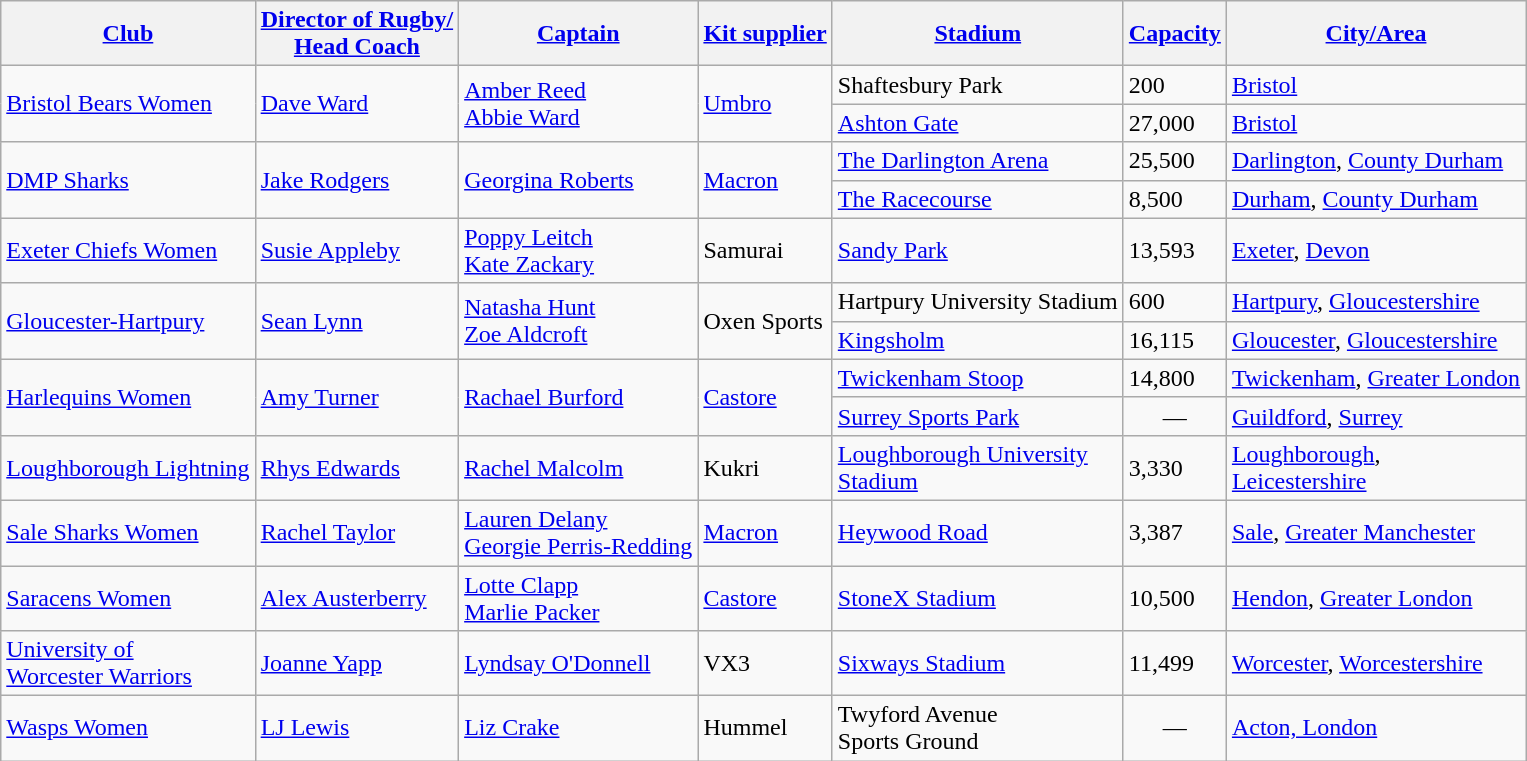<table class="wikitable sortable">
<tr>
<th><a href='#'>Club</a></th>
<th><a href='#'>Director of Rugby/<br>Head Coach</a></th>
<th><a href='#'>Captain</a></th>
<th><a href='#'>Kit supplier</a></th>
<th><a href='#'>Stadium</a></th>
<th><a href='#'>Capacity</a></th>
<th><a href='#'>City/Area</a></th>
</tr>
<tr>
<td rowspan=2><a href='#'>Bristol Bears Women</a></td>
<td rowspan=2> <a href='#'>Dave Ward</a></td>
<td rowspan=2> <a href='#'>Amber Reed</a><br> <a href='#'>Abbie Ward</a></td>
<td rowspan=2><a href='#'>Umbro</a></td>
<td>Shaftesbury Park</td>
<td>200</td>
<td><a href='#'>Bristol</a></td>
</tr>
<tr>
<td><a href='#'>Ashton Gate</a></td>
<td>27,000</td>
<td><a href='#'>Bristol</a></td>
</tr>
<tr>
<td rowspan=2><a href='#'>DMP Sharks</a></td>
<td rowspan=2> <a href='#'>Jake Rodgers</a></td>
<td rowspan=2> <a href='#'>Georgina Roberts</a></td>
<td rowspan=2><a href='#'>Macron</a></td>
<td><a href='#'>The Darlington Arena</a></td>
<td>25,500</td>
<td><a href='#'>Darlington</a>, <a href='#'>County Durham</a></td>
</tr>
<tr>
<td><a href='#'>The Racecourse</a></td>
<td>8,500</td>
<td><a href='#'>Durham</a>, <a href='#'>County Durham</a></td>
</tr>
<tr>
<td><a href='#'>Exeter Chiefs Women</a></td>
<td> <a href='#'>Susie Appleby</a></td>
<td> <a href='#'>Poppy Leitch</a><br> <a href='#'>Kate Zackary</a></td>
<td>Samurai</td>
<td><a href='#'>Sandy Park</a></td>
<td>13,593</td>
<td><a href='#'>Exeter</a>, <a href='#'>Devon</a></td>
</tr>
<tr>
<td rowspan=2><a href='#'>Gloucester-Hartpury</a></td>
<td rowspan=2> <a href='#'>Sean Lynn</a></td>
<td rowspan=2> <a href='#'>Natasha Hunt</a><br> <a href='#'>Zoe Aldcroft</a></td>
<td rowspan=2>Oxen Sports</td>
<td>Hartpury University Stadium</td>
<td>600</td>
<td><a href='#'>Hartpury</a>, <a href='#'>Gloucestershire</a></td>
</tr>
<tr>
<td><a href='#'>Kingsholm</a></td>
<td>16,115</td>
<td><a href='#'>Gloucester</a>, <a href='#'>Gloucestershire</a></td>
</tr>
<tr>
<td rowspan=2><a href='#'>Harlequins Women</a></td>
<td rowspan=2> <a href='#'>Amy Turner</a></td>
<td rowspan=2> <a href='#'>Rachael Burford</a></td>
<td rowspan=2><a href='#'>Castore</a></td>
<td><a href='#'>Twickenham Stoop</a></td>
<td>14,800</td>
<td><a href='#'>Twickenham</a>, <a href='#'>Greater London</a></td>
</tr>
<tr>
<td><a href='#'>Surrey Sports Park</a></td>
<td align=center>—</td>
<td><a href='#'>Guildford</a>, <a href='#'>Surrey</a></td>
</tr>
<tr>
<td><a href='#'>Loughborough Lightning</a></td>
<td> <a href='#'>Rhys Edwards</a></td>
<td> <a href='#'>Rachel Malcolm</a></td>
<td>Kukri</td>
<td><a href='#'>Loughborough University<br>Stadium</a></td>
<td>3,330</td>
<td><a href='#'>Loughborough</a>,<br><a href='#'>Leicestershire</a></td>
</tr>
<tr>
<td><a href='#'>Sale Sharks Women</a></td>
<td> <a href='#'>Rachel Taylor</a></td>
<td> <a href='#'>Lauren Delany</a><br> <a href='#'>Georgie Perris-Redding</a></td>
<td><a href='#'>Macron</a></td>
<td><a href='#'>Heywood Road</a></td>
<td>3,387</td>
<td><a href='#'>Sale</a>, <a href='#'>Greater Manchester</a></td>
</tr>
<tr>
<td><a href='#'>Saracens Women</a></td>
<td> <a href='#'>Alex Austerberry</a></td>
<td> <a href='#'>Lotte Clapp</a><br> <a href='#'>Marlie Packer</a></td>
<td><a href='#'>Castore</a></td>
<td><a href='#'>StoneX Stadium</a></td>
<td>10,500</td>
<td><a href='#'>Hendon</a>, <a href='#'>Greater London</a></td>
</tr>
<tr>
<td><a href='#'>University of<br>Worcester Warriors</a></td>
<td> <a href='#'>Joanne Yapp</a></td>
<td> <a href='#'>Lyndsay O'Donnell</a></td>
<td>VX3</td>
<td><a href='#'>Sixways Stadium</a></td>
<td>11,499</td>
<td><a href='#'>Worcester</a>, <a href='#'>Worcestershire</a></td>
</tr>
<tr>
<td><a href='#'>Wasps Women</a></td>
<td> <a href='#'>LJ Lewis</a></td>
<td> <a href='#'>Liz Crake</a></td>
<td>Hummel</td>
<td>Twyford Avenue<br>Sports Ground</td>
<td align=center>—</td>
<td><a href='#'>Acton, London</a></td>
</tr>
</table>
